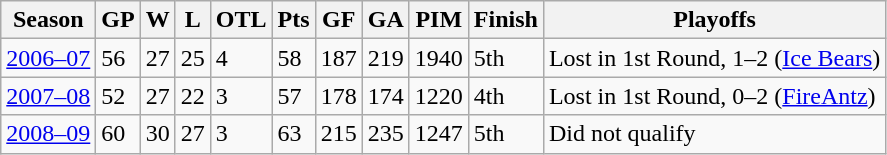<table class="wikitable">
<tr>
<th>Season</th>
<th>GP</th>
<th>W</th>
<th>L</th>
<th>OTL</th>
<th>Pts</th>
<th>GF</th>
<th>GA</th>
<th>PIM</th>
<th>Finish</th>
<th>Playoffs</th>
</tr>
<tr>
<td><a href='#'>2006–07</a></td>
<td>56</td>
<td>27</td>
<td>25</td>
<td>4</td>
<td>58</td>
<td>187</td>
<td>219</td>
<td>1940</td>
<td>5th</td>
<td>Lost in 1st Round, 1–2 (<a href='#'>Ice Bears</a>)</td>
</tr>
<tr>
<td><a href='#'>2007–08</a></td>
<td>52</td>
<td>27</td>
<td>22</td>
<td>3</td>
<td>57</td>
<td>178</td>
<td>174</td>
<td>1220</td>
<td>4th</td>
<td>Lost in 1st Round, 0–2 (<a href='#'>FireAntz</a>)</td>
</tr>
<tr>
<td><a href='#'>2008–09</a></td>
<td>60</td>
<td>30</td>
<td>27</td>
<td>3</td>
<td>63</td>
<td>215</td>
<td>235</td>
<td>1247</td>
<td>5th</td>
<td>Did not qualify</td>
</tr>
</table>
